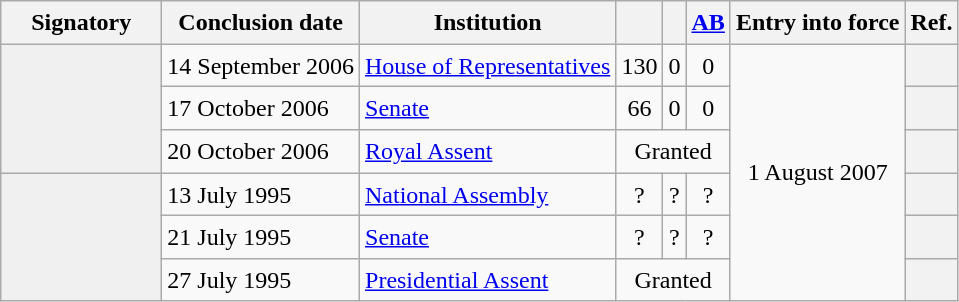<table class="wikitable" style="white-space:nowrap; line-height:1.33">
<tr>
<th style="width:100px;">Signatory</th>
<th>Conclusion date</th>
<th>Institution</th>
<th></th>
<th></th>
<th><a href='#'>AB</a></th>
<th>Entry into force</th>
<th>Ref.</th>
</tr>
<tr>
<td rowspan="3" style="background:#F0F0F0"><strong></strong></td>
<td>14 September 2006</td>
<td><a href='#'>House of Representatives</a></td>
<td style="text-align:center">130</td>
<td style="text-align:center">0</td>
<td style="text-align:center">0</td>
<td rowspan="6" style="text-align:center">1 August 2007</td>
<th></th>
</tr>
<tr>
<td>17 October 2006</td>
<td><a href='#'>Senate</a></td>
<td style="text-align:center">66</td>
<td style="text-align:center">0</td>
<td style="text-align:center">0</td>
<th></th>
</tr>
<tr>
<td>20 October 2006</td>
<td><a href='#'>Royal Assent</a></td>
<td style="text-align:center" colspan="3">Granted</td>
<th></th>
</tr>
<tr>
<td rowspan="3" style="background:#F0F0F0"><strong></strong></td>
<td>13 July 1995</td>
<td><a href='#'>National Assembly</a></td>
<td style="text-align:center">?</td>
<td style="text-align:center">?</td>
<td style="text-align:center">?</td>
<th></th>
</tr>
<tr>
<td>21 July 1995</td>
<td><a href='#'>Senate</a></td>
<td style="text-align:center">?</td>
<td style="text-align:center">?</td>
<td style="text-align:center">?</td>
<th></th>
</tr>
<tr>
<td>27 July 1995</td>
<td><a href='#'>Presidential Assent</a></td>
<td style="text-align:center" colspan="3">Granted</td>
<th></th>
</tr>
</table>
